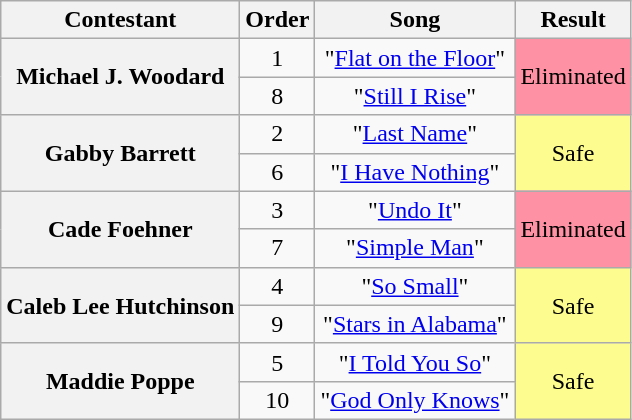<table class="wikitable unsortable" style="text-align:center;">
<tr>
<th scope="col">Contestant</th>
<th scope="col">Order</th>
<th scope="col">Song</th>
<th scope="col">Result</th>
</tr>
<tr>
<th scope="row" rowspan="2">Michael J. Woodard</th>
<td>1</td>
<td>"<a href='#'>Flat on the Floor</a>"</td>
<td rowspan="2" style="background:#FF91A4;">Eliminated</td>
</tr>
<tr>
<td>8</td>
<td>"<a href='#'>Still I Rise</a>"</td>
</tr>
<tr>
<th scope="row" rowspan="2">Gabby Barrett</th>
<td>2</td>
<td>"<a href='#'>Last Name</a>"</td>
<td rowspan="2" style="background:#FDFC8F;">Safe</td>
</tr>
<tr>
<td>6</td>
<td>"<a href='#'>I Have Nothing</a>"</td>
</tr>
<tr>
<th scope="row" rowspan="2">Cade Foehner</th>
<td>3</td>
<td>"<a href='#'>Undo It</a>"</td>
<td rowspan="2" style="background:#FF91A4;">Eliminated</td>
</tr>
<tr>
<td>7</td>
<td>"<a href='#'>Simple Man</a>"</td>
</tr>
<tr>
<th scope="row" rowspan="2">Caleb Lee Hutchinson</th>
<td>4</td>
<td>"<a href='#'>So Small</a>"</td>
<td rowspan="2" style="background:#FDFC8F;">Safe</td>
</tr>
<tr>
<td>9</td>
<td>"<a href='#'>Stars in Alabama</a>"</td>
</tr>
<tr>
<th scope="row" rowspan="2">Maddie Poppe</th>
<td>5</td>
<td>"<a href='#'>I Told You So</a>"</td>
<td rowspan="2" style="background:#FDFC8F;">Safe</td>
</tr>
<tr>
<td>10</td>
<td>"<a href='#'>God Only Knows</a>"</td>
</tr>
</table>
